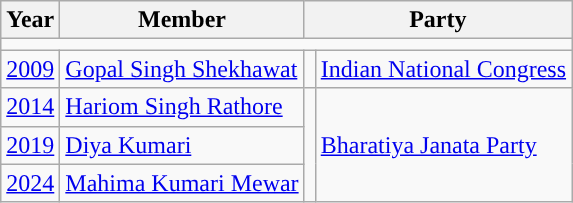<table class="wikitable">
<tr>
<th>Year</th>
<th>Member</th>
<th colspan="2">Party</th>
</tr>
<tr>
<td colspan="4"></td>
</tr>
<tr>
<td><a href='#'>2009</a></td>
<td><a href='#'>Gopal Singh Shekhawat</a></td>
<td style="background-color: "></td>
<td><a href='#'>Indian National Congress</a></td>
</tr>
<tr>
<td><a href='#'>2014</a></td>
<td><a href='#'>Hariom Singh Rathore</a></td>
<td rowspan="3" style="background-color: "></td>
<td rowspan="3"><a href='#'>Bharatiya Janata Party</a></td>
</tr>
<tr>
<td><a href='#'>2019</a></td>
<td><a href='#'>Diya Kumari</a></td>
</tr>
<tr>
<td><a href='#'>2024</a></td>
<td><a href='#'>Mahima Kumari Mewar</a></td>
</tr>
</table>
